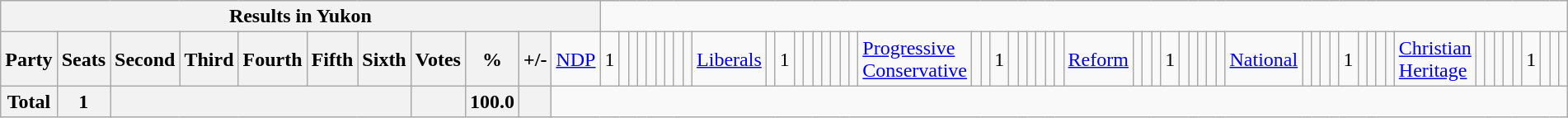<table class="wikitable">
<tr>
<th colspan=12>Results in Yukon</th>
</tr>
<tr>
<th colspan=2>Party</th>
<th>Seats</th>
<th>Second</th>
<th>Third</th>
<th>Fourth</th>
<th>Fifth</th>
<th>Sixth</th>
<th>Votes</th>
<th>%</th>
<th>+/-<br></th>
<td><a href='#'>NDP</a></td>
<td align="right">1</td>
<td align="right"></td>
<td align="right"></td>
<td align="right"></td>
<td align="right"></td>
<td align="right"></td>
<td align="right"></td>
<td align="right"></td>
<td align="right"><br></td>
<td><a href='#'>Liberals</a></td>
<td align="right"></td>
<td align="right">1</td>
<td align="right"></td>
<td align="right"></td>
<td align="right"></td>
<td align="right"></td>
<td align="right"></td>
<td align="right"></td>
<td align="right"><br></td>
<td><a href='#'>Progressive Conservative</a></td>
<td align="right"></td>
<td align="right"></td>
<td align="right">1</td>
<td align="right"></td>
<td align="right"></td>
<td align="right"></td>
<td align="right"></td>
<td align="right"></td>
<td align="right"><br></td>
<td><a href='#'>Reform</a></td>
<td align="right"></td>
<td align="right"></td>
<td align="right"></td>
<td align="right">1</td>
<td align="right"></td>
<td align="right"></td>
<td align="right"></td>
<td align="right"></td>
<td align="right"><br></td>
<td><a href='#'>National</a></td>
<td align="right"></td>
<td align="right"></td>
<td align="right"></td>
<td align="right"></td>
<td align="right">1</td>
<td align="right"></td>
<td align="right"></td>
<td align="right"></td>
<td align="right"><br></td>
<td><a href='#'>Christian Heritage</a></td>
<td align="right"></td>
<td align="right"></td>
<td align="right"></td>
<td align="right"></td>
<td align="right"></td>
<td align="right">1</td>
<td align="right"></td>
<td align="right"></td>
<td align="right"></td>
</tr>
<tr>
<th colspan="2">Total</th>
<th>1</th>
<th colspan="5"></th>
<th></th>
<th>100.0</th>
<th></th>
</tr>
</table>
